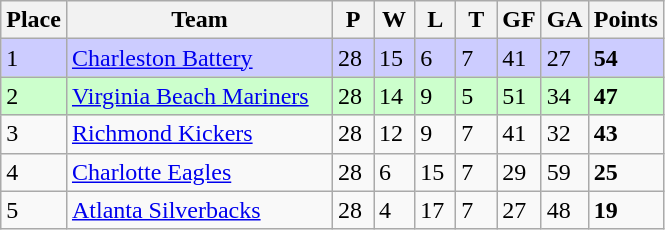<table class="wikitable">
<tr>
<th>Place</th>
<th width="170">Team</th>
<th width="20">P</th>
<th width="20">W</th>
<th width="20">L</th>
<th width="20">T</th>
<th width="20">GF</th>
<th width="20">GA</th>
<th>Points</th>
</tr>
<tr bgcolor=#ccccff>
<td>1</td>
<td><a href='#'>Charleston Battery</a></td>
<td>28</td>
<td>15</td>
<td>6</td>
<td>7</td>
<td>41</td>
<td>27</td>
<td><strong>54</strong></td>
</tr>
<tr bgcolor=#ccffcc>
<td>2</td>
<td><a href='#'>Virginia Beach Mariners</a></td>
<td>28</td>
<td>14</td>
<td>9</td>
<td>5</td>
<td>51</td>
<td>34</td>
<td><strong>47</strong></td>
</tr>
<tr>
<td>3</td>
<td><a href='#'>Richmond Kickers</a></td>
<td>28</td>
<td>12</td>
<td>9</td>
<td>7</td>
<td>41</td>
<td>32</td>
<td><strong>43</strong></td>
</tr>
<tr>
<td>4</td>
<td><a href='#'>Charlotte Eagles</a></td>
<td>28</td>
<td>6</td>
<td>15</td>
<td>7</td>
<td>29</td>
<td>59</td>
<td><strong>25</strong></td>
</tr>
<tr>
<td>5</td>
<td><a href='#'>Atlanta Silverbacks</a></td>
<td>28</td>
<td>4</td>
<td>17</td>
<td>7</td>
<td>27</td>
<td>48</td>
<td><strong>19</strong></td>
</tr>
</table>
